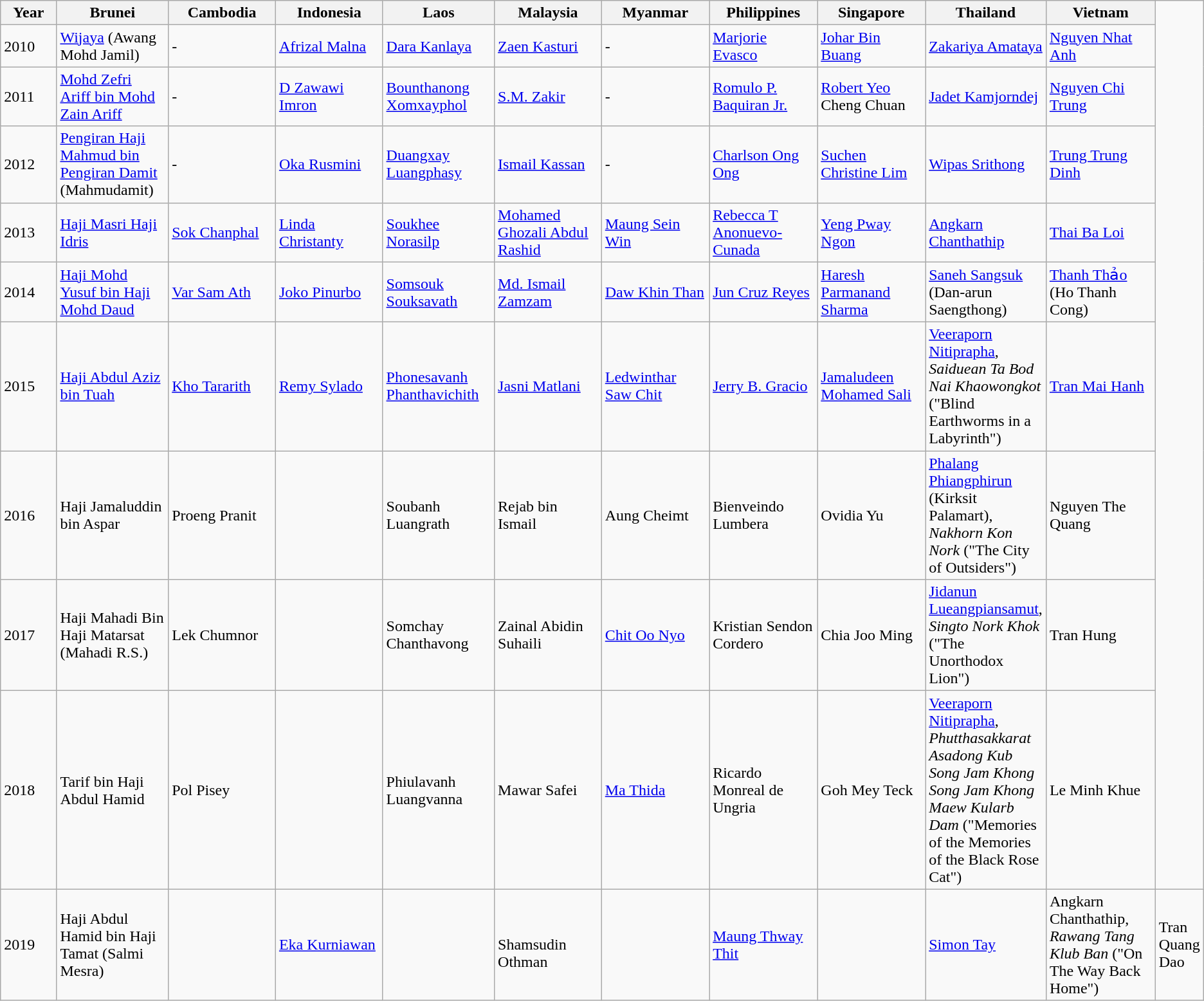<table class="wikitable">
<tr>
<th width="5%">Year</th>
<th width="9.5%">Brunei</th>
<th width="9.5%">Cambodia</th>
<th width="9.5%">Indonesia</th>
<th width="9.5%">Laos</th>
<th width="9.5%">Malaysia</th>
<th width="9.5%">Myanmar</th>
<th width="9.5%">Philippines</th>
<th width="9.5%">Singapore</th>
<th width="9.5%">Thailand</th>
<th width="9.5%">Vietnam</th>
</tr>
<tr>
<td>2010</td>
<td><a href='#'>Wijaya</a> (Awang Mohd Jamil)</td>
<td>-</td>
<td><a href='#'>Afrizal Malna</a></td>
<td><a href='#'>Dara Kanlaya</a></td>
<td><a href='#'>Zaen Kasturi</a></td>
<td>-</td>
<td><a href='#'>Marjorie Evasco</a></td>
<td><a href='#'>Johar Bin Buang</a></td>
<td><a href='#'>Zakariya Amataya</a></td>
<td><a href='#'>Nguyen Nhat Anh</a></td>
</tr>
<tr>
<td>2011</td>
<td><a href='#'>Mohd Zefri Ariff bin Mohd Zain Ariff</a></td>
<td>-</td>
<td><a href='#'>D Zawawi Imron</a></td>
<td><a href='#'>Bounthanong Xomxayphol</a></td>
<td><a href='#'>S.M. Zakir</a></td>
<td>-</td>
<td><a href='#'>Romulo P. Baquiran Jr.</a></td>
<td><a href='#'>Robert Yeo</a> Cheng Chuan</td>
<td><a href='#'>Jadet Kamjorndej</a></td>
<td><a href='#'>Nguyen Chi Trung</a></td>
</tr>
<tr>
<td>2012</td>
<td><a href='#'>Pengiran Haji Mahmud bin Pengiran Damit</a> (Mahmudamit)</td>
<td>-</td>
<td><a href='#'>Oka Rusmini</a></td>
<td><a href='#'>Duangxay Luangphasy</a></td>
<td><a href='#'>Ismail Kassan</a></td>
<td>-</td>
<td><a href='#'>Charlson Ong Ong</a></td>
<td><a href='#'>Suchen Christine Lim</a></td>
<td><a href='#'>Wipas Srithong</a></td>
<td><a href='#'>Trung Trung Dinh</a></td>
</tr>
<tr>
<td>2013</td>
<td><a href='#'>Haji Masri Haji Idris</a></td>
<td><a href='#'>Sok Chanphal</a></td>
<td><a href='#'>Linda Christanty</a></td>
<td><a href='#'>Soukhee Norasilp</a></td>
<td><a href='#'>Mohamed Ghozali Abdul Rashid</a></td>
<td><a href='#'>Maung Sein Win</a></td>
<td><a href='#'>Rebecca T Anonuevo-Cunada</a></td>
<td><a href='#'>Yeng Pway Ngon</a></td>
<td><a href='#'>Angkarn Chanthathip</a></td>
<td><a href='#'>Thai Ba Loi</a></td>
</tr>
<tr>
<td>2014</td>
<td><a href='#'>Haji Mohd Yusuf bin Haji Mohd Daud</a></td>
<td><a href='#'>Var Sam Ath</a></td>
<td><a href='#'>Joko Pinurbo</a></td>
<td><a href='#'>Somsouk Souksavath</a></td>
<td><a href='#'>Md. Ismail Zamzam</a></td>
<td><a href='#'>Daw Khin Than</a></td>
<td><a href='#'>Jun Cruz Reyes</a></td>
<td><a href='#'>Haresh Parmanand Sharma</a></td>
<td><a href='#'>Saneh Sangsuk</a> (Dan-arun Saengthong)</td>
<td><a href='#'>Thanh Thảo</a><br>(Ho Thanh Cong)</td>
</tr>
<tr>
<td>2015</td>
<td><a href='#'>Haji Abdul Aziz bin Tuah</a></td>
<td><a href='#'>Kho Tararith</a></td>
<td><a href='#'>Remy Sylado</a></td>
<td><a href='#'>Phonesavanh Phanthavichith</a></td>
<td><a href='#'>Jasni Matlani</a></td>
<td><a href='#'>Ledwinthar Saw Chit</a></td>
<td><a href='#'>Jerry B. Gracio</a></td>
<td><a href='#'>Jamaludeen Mohamed Sali</a></td>
<td><a href='#'>Veeraporn Nitiprapha</a>, <em>Saiduean Ta Bod Nai Khaowongkot</em> ("Blind Earthworms in a Labyrinth")</td>
<td><a href='#'>Tran Mai Hanh</a></td>
</tr>
<tr>
<td>2016</td>
<td>Haji Jamaluddin bin Aspar</td>
<td>Proeng Pranit</td>
<td></td>
<td>Soubanh Luangrath</td>
<td>Rejab bin Ismail</td>
<td>Aung Cheimt</td>
<td>Bienveindo Lumbera</td>
<td>Ovidia Yu</td>
<td><a href='#'>Phalang Phiangphirun</a> (Kirksit Palamart), <em>Nakhorn Kon Nork</em> ("The City of Outsiders")</td>
<td>Nguyen The Quang</td>
</tr>
<tr>
<td>2017</td>
<td>Haji Mahadi Bin Haji Matarsat (Mahadi R.S.)</td>
<td>Lek Chumnor</td>
<td></td>
<td>Somchay Chanthavong</td>
<td>Zainal Abidin Suhaili</td>
<td><a href='#'>Chit Oo Nyo</a></td>
<td>Kristian Sendon Cordero</td>
<td>Chia Joo Ming</td>
<td><a href='#'>Jidanun Lueangpiansamut</a>, <em>Singto Nork Khok</em> ("The Unorthodox Lion")</td>
<td>Tran Hung</td>
</tr>
<tr>
<td>2018</td>
<td>Tarif bin Haji Abdul Hamid</td>
<td>Pol Pisey</td>
<td></td>
<td>Phiulavanh Luangvanna</td>
<td>Mawar Safei</td>
<td><a href='#'>Ma Thida</a></td>
<td>Ricardo Monreal de Ungria</td>
<td>Goh Mey Teck</td>
<td><a href='#'>Veeraporn Nitiprapha</a>, <em>Phutthasakkarat Asadong Kub Song Jam Khong Song Jam Khong Maew Kularb Dam</em> ("Memories of the Memories of the Black Rose Cat")</td>
<td>Le Minh Khue</td>
</tr>
<tr>
<td>2019</td>
<td>Haji Abdul Hamid bin Haji Tamat (Salmi Mesra)</td>
<td></td>
<td><a href='#'>Eka Kurniawan</a></td>
<td></td>
<td><br>Shamsudin Othman</td>
<td></td>
<td><a href='#'>Maung Thway Thit</a></td>
<td></td>
<td><a href='#'>Simon Tay</a></td>
<td>Angkarn Chanthathip, <em>Rawang Tang Klub Ban</em> ("On The Way Back Home")</td>
<td>Tran Quang Dao</td>
</tr>
</table>
